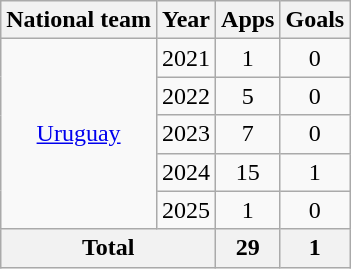<table class="wikitable" style="text-align:center">
<tr>
<th>National team</th>
<th>Year</th>
<th>Apps</th>
<th>Goals</th>
</tr>
<tr>
<td rowspan="5"><a href='#'>Uruguay</a></td>
<td>2021</td>
<td>1</td>
<td>0</td>
</tr>
<tr>
<td>2022</td>
<td>5</td>
<td>0</td>
</tr>
<tr>
<td>2023</td>
<td>7</td>
<td>0</td>
</tr>
<tr>
<td>2024</td>
<td>15</td>
<td>1</td>
</tr>
<tr>
<td>2025</td>
<td>1</td>
<td>0</td>
</tr>
<tr>
<th colspan="2">Total</th>
<th>29</th>
<th>1</th>
</tr>
</table>
